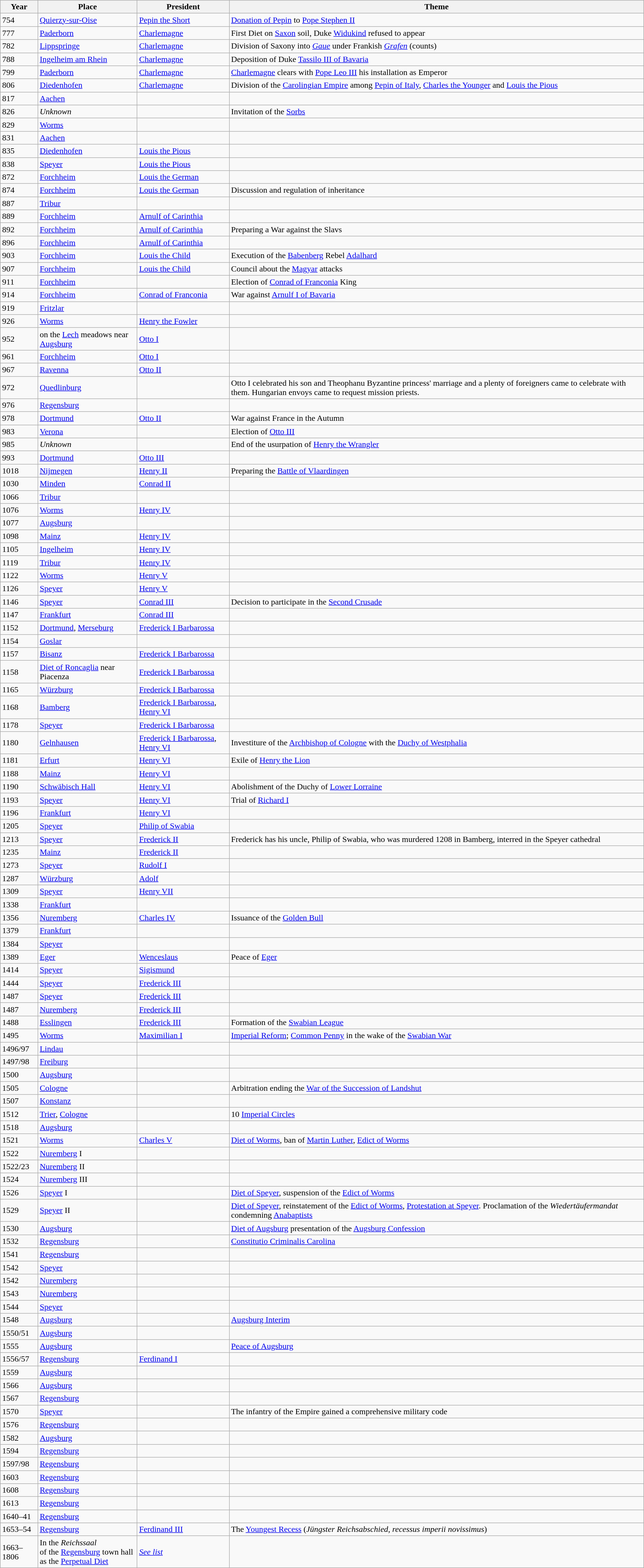<table class="wikitable">
<tr>
<th bgcolor="#F8F8FF">Year</th>
<th bgcolor="#F8F8FF">Place</th>
<th bgcolor="#F8F8FF">President</th>
<th bgcolor="#F8F8FF">Theme</th>
</tr>
<tr>
<td>754</td>
<td><a href='#'>Quierzy-sur-Oise</a></td>
<td><a href='#'>Pepin the Short</a></td>
<td><a href='#'>Donation of Pepin</a> to <a href='#'>Pope Stephen II</a></td>
</tr>
<tr>
<td>777</td>
<td><a href='#'>Paderborn</a></td>
<td><a href='#'>Charlemagne</a></td>
<td>First Diet on <a href='#'>Saxon</a> soil, Duke <a href='#'>Widukind</a> refused to appear</td>
</tr>
<tr>
<td>782</td>
<td><a href='#'>Lippspringe</a></td>
<td><a href='#'>Charlemagne</a></td>
<td>Division of Saxony into <em><a href='#'>Gaue</a></em> under Frankish <em><a href='#'>Grafen</a></em> (counts)</td>
</tr>
<tr>
<td>788</td>
<td><a href='#'>Ingelheim am Rhein</a></td>
<td><a href='#'>Charlemagne</a></td>
<td>Deposition of Duke <a href='#'>Tassilo III of Bavaria</a></td>
</tr>
<tr>
<td>799</td>
<td><a href='#'>Paderborn</a></td>
<td><a href='#'>Charlemagne</a></td>
<td><a href='#'>Charlemagne</a> clears with <a href='#'>Pope Leo III</a> his installation as Emperor</td>
</tr>
<tr>
<td>806</td>
<td><a href='#'>Diedenhofen</a></td>
<td><a href='#'>Charlemagne</a></td>
<td>Division of the <a href='#'>Carolingian Empire</a> among <a href='#'>Pepin of Italy</a>, <a href='#'>Charles the Younger</a> and <a href='#'>Louis the Pious</a></td>
</tr>
<tr>
<td>817</td>
<td><a href='#'>Aachen</a></td>
<td> </td>
<td> </td>
</tr>
<tr>
<td>826</td>
<td><em>Unknown</em></td>
<td> </td>
<td>Invitation of the <a href='#'>Sorbs</a></td>
</tr>
<tr>
<td>829</td>
<td><a href='#'>Worms</a></td>
<td> </td>
<td> </td>
</tr>
<tr>
<td>831</td>
<td><a href='#'>Aachen</a></td>
<td> </td>
<td> </td>
</tr>
<tr>
<td>835</td>
<td><a href='#'>Diedenhofen</a></td>
<td><a href='#'>Louis the Pious</a></td>
<td> </td>
</tr>
<tr>
<td>838</td>
<td><a href='#'>Speyer</a></td>
<td><a href='#'>Louis the Pious</a></td>
<td> </td>
</tr>
<tr>
<td>872</td>
<td><a href='#'>Forchheim</a></td>
<td><a href='#'>Louis the German</a></td>
<td> </td>
</tr>
<tr>
<td>874</td>
<td><a href='#'>Forchheim</a></td>
<td><a href='#'>Louis the German</a></td>
<td>Discussion and regulation of inheritance</td>
</tr>
<tr>
<td>887</td>
<td><a href='#'>Tribur</a></td>
<td> </td>
<td> </td>
</tr>
<tr>
<td>889</td>
<td><a href='#'>Forchheim</a></td>
<td><a href='#'>Arnulf of Carinthia</a></td>
<td> </td>
</tr>
<tr>
<td>892</td>
<td><a href='#'>Forchheim</a></td>
<td><a href='#'>Arnulf of Carinthia</a></td>
<td>Preparing a War against the Slavs</td>
</tr>
<tr>
<td>896</td>
<td><a href='#'>Forchheim</a></td>
<td><a href='#'>Arnulf of Carinthia</a></td>
<td> </td>
</tr>
<tr>
<td>903</td>
<td><a href='#'>Forchheim</a></td>
<td><a href='#'>Louis the Child</a></td>
<td>Execution of the <a href='#'>Babenberg</a> Rebel <a href='#'>Adalhard</a></td>
</tr>
<tr>
<td>907</td>
<td><a href='#'>Forchheim</a></td>
<td><a href='#'>Louis the Child</a></td>
<td>Council about the <a href='#'>Magyar</a> attacks</td>
</tr>
<tr>
<td>911</td>
<td><a href='#'>Forchheim</a></td>
<td> </td>
<td>Election of <a href='#'>Conrad of Franconia</a> King</td>
</tr>
<tr>
<td>914</td>
<td><a href='#'>Forchheim</a></td>
<td><a href='#'>Conrad of Franconia</a></td>
<td>War against <a href='#'>Arnulf I of Bavaria</a></td>
</tr>
<tr>
<td>919</td>
<td><a href='#'>Fritzlar</a></td>
<td> </td>
<td> </td>
</tr>
<tr>
<td>926</td>
<td><a href='#'>Worms</a></td>
<td><a href='#'>Henry the Fowler</a></td>
<td> </td>
</tr>
<tr>
<td>952</td>
<td>on the <a href='#'>Lech</a> meadows near <a href='#'>Augsburg</a></td>
<td><a href='#'>Otto I</a></td>
<td> </td>
</tr>
<tr>
<td>961</td>
<td><a href='#'>Forchheim</a></td>
<td><a href='#'>Otto I</a></td>
<td> </td>
</tr>
<tr>
<td>967</td>
<td><a href='#'>Ravenna</a></td>
<td><a href='#'>Otto II</a></td>
<td> </td>
</tr>
<tr>
<td>972</td>
<td><a href='#'>Quedlinburg</a></td>
<td> </td>
<td>Otto I celebrated his son and Theophanu Byzantine princess' marriage and a plenty of foreigners came to celebrate with them. Hungarian envoys came to request mission priests.</td>
</tr>
<tr>
<td>976</td>
<td><a href='#'>Regensburg</a></td>
<td> </td>
<td> </td>
</tr>
<tr>
<td>978</td>
<td><a href='#'>Dortmund</a></td>
<td><a href='#'>Otto II</a></td>
<td>War against France in the Autumn</td>
</tr>
<tr>
<td>983</td>
<td><a href='#'>Verona</a></td>
<td> </td>
<td>Election of <a href='#'>Otto III</a></td>
</tr>
<tr>
<td>985</td>
<td><em>Unknown</em></td>
<td> </td>
<td>End of the usurpation of <a href='#'>Henry the Wrangler</a></td>
</tr>
<tr>
<td>993</td>
<td><a href='#'>Dortmund</a></td>
<td><a href='#'>Otto III</a></td>
<td> </td>
</tr>
<tr>
<td>1018</td>
<td><a href='#'>Nijmegen</a></td>
<td><a href='#'>Henry II</a></td>
<td>Preparing the <a href='#'>Battle of Vlaardingen</a></td>
</tr>
<tr>
<td>1030</td>
<td><a href='#'>Minden</a></td>
<td><a href='#'>Conrad II</a></td>
<td> </td>
</tr>
<tr>
<td>1066</td>
<td><a href='#'>Tribur</a></td>
<td> </td>
<td> </td>
</tr>
<tr>
<td>1076</td>
<td><a href='#'>Worms</a></td>
<td><a href='#'>Henry IV</a></td>
<td> </td>
</tr>
<tr>
<td>1077</td>
<td><a href='#'>Augsburg</a></td>
<td> </td>
<td> </td>
</tr>
<tr>
<td>1098</td>
<td><a href='#'>Mainz</a></td>
<td><a href='#'>Henry IV</a></td>
<td> </td>
</tr>
<tr>
<td>1105</td>
<td><a href='#'>Ingelheim</a></td>
<td><a href='#'>Henry IV</a></td>
<td> </td>
</tr>
<tr>
<td>1119</td>
<td><a href='#'>Tribur</a></td>
<td><a href='#'>Henry IV</a></td>
<td> </td>
</tr>
<tr>
<td>1122</td>
<td><a href='#'>Worms</a></td>
<td><a href='#'>Henry V</a></td>
<td> </td>
</tr>
<tr>
<td>1126</td>
<td><a href='#'>Speyer</a></td>
<td><a href='#'>Henry V</a></td>
<td> </td>
</tr>
<tr>
<td>1146</td>
<td><a href='#'>Speyer</a></td>
<td><a href='#'>Conrad III</a></td>
<td>Decision to participate in the <a href='#'>Second Crusade</a></td>
</tr>
<tr>
<td>1147</td>
<td><a href='#'>Frankfurt</a></td>
<td><a href='#'>Conrad III</a></td>
<td></td>
</tr>
<tr>
<td>1152</td>
<td><a href='#'>Dortmund</a>, <a href='#'>Merseburg</a></td>
<td><a href='#'>Frederick I Barbarossa</a></td>
<td> </td>
</tr>
<tr>
<td>1154</td>
<td><a href='#'>Goslar</a></td>
<td></td>
<td> </td>
</tr>
<tr>
<td>1157</td>
<td><a href='#'>Bisanz</a></td>
<td><a href='#'>Frederick I Barbarossa</a></td>
<td> </td>
</tr>
<tr>
<td>1158</td>
<td><a href='#'>Diet of Roncaglia</a> near Piacenza</td>
<td><a href='#'>Frederick I Barbarossa</a></td>
<td> </td>
</tr>
<tr>
<td>1165</td>
<td><a href='#'>Würzburg</a></td>
<td><a href='#'>Frederick I Barbarossa</a></td>
<td> </td>
</tr>
<tr>
<td>1168</td>
<td><a href='#'>Bamberg</a></td>
<td><a href='#'>Frederick I Barbarossa</a>, <a href='#'>Henry VI</a></td>
<td> </td>
</tr>
<tr>
<td>1178</td>
<td><a href='#'>Speyer</a></td>
<td><a href='#'>Frederick I Barbarossa</a></td>
<td> </td>
</tr>
<tr>
<td>1180</td>
<td><a href='#'>Gelnhausen</a></td>
<td><a href='#'>Frederick I Barbarossa</a>, <a href='#'>Henry VI</a></td>
<td>Investiture of the <a href='#'>Archbishop of Cologne</a> with the <a href='#'>Duchy of Westphalia</a></td>
</tr>
<tr>
<td>1181</td>
<td><a href='#'>Erfurt</a></td>
<td><a href='#'>Henry VI</a></td>
<td>Exile of <a href='#'>Henry the Lion</a></td>
</tr>
<tr>
<td>1188</td>
<td><a href='#'>Mainz</a></td>
<td><a href='#'>Henry VI</a></td>
<td> </td>
</tr>
<tr>
<td>1190</td>
<td><a href='#'>Schwäbisch Hall</a></td>
<td><a href='#'>Henry VI</a></td>
<td>Abolishment of the Duchy of <a href='#'>Lower Lorraine</a></td>
</tr>
<tr>
<td>1193</td>
<td><a href='#'>Speyer</a></td>
<td><a href='#'>Henry VI</a></td>
<td>Trial of <a href='#'>Richard I</a></td>
</tr>
<tr>
<td>1196</td>
<td><a href='#'>Frankfurt</a></td>
<td><a href='#'>Henry VI</a></td>
<td> </td>
</tr>
<tr>
<td>1205</td>
<td><a href='#'>Speyer</a></td>
<td><a href='#'>Philip of Swabia</a></td>
<td> </td>
</tr>
<tr>
<td>1213</td>
<td><a href='#'>Speyer</a></td>
<td><a href='#'>Frederick II</a></td>
<td>Frederick has his uncle, Philip of Swabia, who was murdered 1208 in Bamberg, interred in the Speyer cathedral</td>
</tr>
<tr>
<td>1235</td>
<td><a href='#'>Mainz</a></td>
<td><a href='#'>Frederick II</a></td>
<td> </td>
</tr>
<tr>
<td>1273</td>
<td><a href='#'>Speyer</a></td>
<td><a href='#'>Rudolf I</a></td>
<td> </td>
</tr>
<tr>
<td>1287</td>
<td><a href='#'>Würzburg</a></td>
<td><a href='#'>Adolf</a></td>
<td> </td>
</tr>
<tr>
<td>1309</td>
<td><a href='#'>Speyer</a></td>
<td><a href='#'>Henry VII</a></td>
<td></td>
</tr>
<tr>
<td>1338</td>
<td><a href='#'>Frankfurt</a></td>
<td> </td>
<td> </td>
</tr>
<tr>
<td>1356</td>
<td><a href='#'>Nuremberg</a></td>
<td><a href='#'>Charles IV</a></td>
<td>Issuance of the <a href='#'>Golden Bull</a></td>
</tr>
<tr>
<td>1379</td>
<td><a href='#'>Frankfurt</a></td>
<td> </td>
<td> </td>
</tr>
<tr>
<td>1384</td>
<td><a href='#'>Speyer</a></td>
<td> </td>
<td> </td>
</tr>
<tr>
<td>1389</td>
<td><a href='#'>Eger</a></td>
<td><a href='#'>Wenceslaus</a></td>
<td>Peace of <a href='#'>Eger</a></td>
</tr>
<tr>
<td>1414</td>
<td><a href='#'>Speyer</a></td>
<td><a href='#'>Sigismund</a></td>
<td></td>
</tr>
<tr>
<td>1444</td>
<td><a href='#'>Speyer</a></td>
<td><a href='#'>Frederick III</a></td>
<td></td>
</tr>
<tr>
<td>1487</td>
<td><a href='#'>Speyer</a></td>
<td><a href='#'>Frederick III</a></td>
<td></td>
</tr>
<tr>
<td>1487</td>
<td><a href='#'>Nuremberg</a></td>
<td><a href='#'>Frederick III</a></td>
<td> </td>
</tr>
<tr>
<td>1488</td>
<td><a href='#'>Esslingen</a></td>
<td><a href='#'>Frederick III</a></td>
<td>Formation of the <a href='#'>Swabian League</a></td>
</tr>
<tr>
<td>1495</td>
<td><a href='#'>Worms</a></td>
<td><a href='#'>Maximilian I</a></td>
<td><a href='#'>Imperial Reform</a>; <a href='#'>Common Penny</a> in the wake of the <a href='#'>Swabian War</a></td>
</tr>
<tr>
<td>1496/97</td>
<td><a href='#'>Lindau</a></td>
<td> </td>
<td> </td>
</tr>
<tr>
<td>1497/98</td>
<td><a href='#'>Freiburg</a></td>
<td> </td>
<td> </td>
</tr>
<tr>
<td>1500</td>
<td><a href='#'>Augsburg</a></td>
<td> </td>
<td> </td>
</tr>
<tr>
<td>1505</td>
<td><a href='#'>Cologne</a></td>
<td> </td>
<td>Arbitration ending the <a href='#'>War of the Succession of Landshut</a></td>
</tr>
<tr>
<td>1507</td>
<td><a href='#'>Konstanz</a></td>
<td> </td>
<td> </td>
</tr>
<tr>
<td>1512</td>
<td><a href='#'>Trier</a>, <a href='#'>Cologne</a></td>
<td> </td>
<td>10 <a href='#'>Imperial Circles</a></td>
</tr>
<tr>
<td>1518</td>
<td><a href='#'>Augsburg</a></td>
<td> </td>
<td> </td>
</tr>
<tr>
<td>1521</td>
<td><a href='#'>Worms</a></td>
<td><a href='#'>Charles V</a></td>
<td><a href='#'>Diet of Worms</a>, ban of <a href='#'>Martin Luther</a>, <a href='#'>Edict of Worms</a></td>
</tr>
<tr>
<td>1522</td>
<td><a href='#'>Nuremberg</a> I</td>
<td> </td>
<td> </td>
</tr>
<tr>
<td>1522/23</td>
<td><a href='#'>Nuremberg</a> II</td>
<td> </td>
<td> </td>
</tr>
<tr>
<td>1524</td>
<td><a href='#'>Nuremberg</a> III</td>
<td> </td>
<td> </td>
</tr>
<tr>
<td>1526</td>
<td><a href='#'>Speyer</a> I</td>
<td> </td>
<td><a href='#'>Diet of Speyer</a>, suspension of the <a href='#'>Edict of Worms</a></td>
</tr>
<tr>
<td>1529</td>
<td><a href='#'>Speyer</a> II</td>
<td> </td>
<td><a href='#'>Diet of Speyer</a>, reinstatement of the <a href='#'>Edict of Worms</a>, <a href='#'>Protestation at Speyer</a>. Proclamation of the <em>Wiedertäufermandat</em> condemning <a href='#'>Anabaptists</a></td>
</tr>
<tr>
<td>1530</td>
<td><a href='#'>Augsburg</a></td>
<td> </td>
<td><a href='#'>Diet of Augsburg</a> presentation of the <a href='#'>Augsburg Confession</a></td>
</tr>
<tr>
<td>1532</td>
<td><a href='#'>Regensburg</a></td>
<td></td>
<td><a href='#'>Constitutio Criminalis Carolina</a></td>
</tr>
<tr>
<td>1541</td>
<td><a href='#'>Regensburg</a></td>
<td> </td>
<td> </td>
</tr>
<tr>
<td>1542</td>
<td><a href='#'>Speyer</a></td>
<td> </td>
<td> </td>
</tr>
<tr>
<td>1542</td>
<td><a href='#'>Nuremberg</a></td>
<td> </td>
<td> </td>
</tr>
<tr>
<td>1543</td>
<td><a href='#'>Nuremberg</a></td>
<td> </td>
<td> </td>
</tr>
<tr>
<td>1544</td>
<td><a href='#'>Speyer</a></td>
<td> </td>
<td> </td>
</tr>
<tr>
<td>1548</td>
<td><a href='#'>Augsburg</a></td>
<td> </td>
<td><a href='#'>Augsburg Interim</a></td>
</tr>
<tr>
<td>1550/51</td>
<td><a href='#'>Augsburg</a></td>
<td> </td>
<td> </td>
</tr>
<tr>
<td>1555</td>
<td><a href='#'>Augsburg</a></td>
<td> </td>
<td><a href='#'>Peace of Augsburg</a></td>
</tr>
<tr>
<td>1556/57</td>
<td><a href='#'>Regensburg</a></td>
<td><a href='#'>Ferdinand I</a></td>
<td> </td>
</tr>
<tr>
<td>1559</td>
<td><a href='#'>Augsburg</a></td>
<td> </td>
<td> </td>
</tr>
<tr>
<td>1566</td>
<td><a href='#'>Augsburg</a></td>
<td> </td>
<td> </td>
</tr>
<tr>
<td>1567</td>
<td><a href='#'>Regensburg</a></td>
<td> </td>
<td> </td>
</tr>
<tr>
<td>1570</td>
<td><a href='#'>Speyer</a></td>
<td> </td>
<td>The infantry of the Empire gained a comprehensive military code</td>
</tr>
<tr>
<td>1576</td>
<td><a href='#'>Regensburg</a></td>
<td> </td>
<td> </td>
</tr>
<tr>
<td>1582</td>
<td><a href='#'>Augsburg</a></td>
<td> </td>
<td> </td>
</tr>
<tr>
<td>1594</td>
<td><a href='#'>Regensburg</a></td>
<td> </td>
<td> </td>
</tr>
<tr>
<td>1597/98</td>
<td><a href='#'>Regensburg</a></td>
<td> </td>
<td> </td>
</tr>
<tr>
<td>1603</td>
<td><a href='#'>Regensburg</a></td>
<td> </td>
<td> </td>
</tr>
<tr>
<td>1608</td>
<td><a href='#'>Regensburg</a></td>
<td> </td>
<td> </td>
</tr>
<tr>
<td>1613</td>
<td><a href='#'>Regensburg</a></td>
<td> </td>
<td> </td>
</tr>
<tr>
<td>1640–41</td>
<td><a href='#'>Regensburg</a></td>
<td> </td>
<td> </td>
</tr>
<tr>
<td>1653–54</td>
<td><a href='#'>Regensburg</a></td>
<td><a href='#'>Ferdinand III</a></td>
<td>The <a href='#'>Youngest Recess</a> (<em>Jüngster Reichsabschied</em>, <em>recessus imperii novissimus</em>)</td>
</tr>
<tr>
<td>1663–1806</td>
<td>In the <em>Reichssaal</em><br>of the <a href='#'>Regensburg</a> town hall<br> as the <a href='#'>Perpetual Diet</a></td>
<td><em><a href='#'>See list</a></em></td>
<td> </td>
</tr>
</table>
